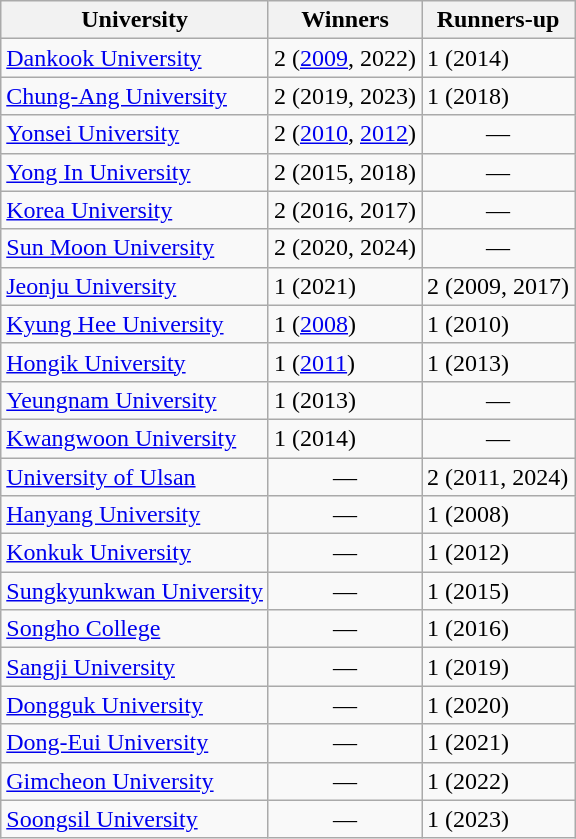<table class="wikitable" style="text-align:left;">
<tr>
<th>University</th>
<th>Winners</th>
<th>Runners-up</th>
</tr>
<tr>
<td><a href='#'>Dankook University</a></td>
<td>2 (<a href='#'>2009</a>, 2022)</td>
<td>1 (2014)</td>
</tr>
<tr>
<td><a href='#'>Chung-Ang University</a></td>
<td>2 (2019, 2023)</td>
<td>1 (2018)</td>
</tr>
<tr>
<td><a href='#'>Yonsei University</a></td>
<td>2 (<a href='#'>2010</a>, <a href='#'>2012</a>)</td>
<td align="center">—</td>
</tr>
<tr>
<td><a href='#'>Yong In University</a></td>
<td>2 (2015, 2018)</td>
<td align="center">—</td>
</tr>
<tr>
<td><a href='#'>Korea University</a></td>
<td>2 (2016, 2017)</td>
<td align="center">—</td>
</tr>
<tr>
<td><a href='#'>Sun Moon University</a></td>
<td>2 (2020, 2024)</td>
<td align="center">—</td>
</tr>
<tr>
<td><a href='#'>Jeonju University</a></td>
<td>1 (2021)</td>
<td>2 (2009, 2017)</td>
</tr>
<tr>
<td><a href='#'>Kyung Hee University</a></td>
<td>1 (<a href='#'>2008</a>)</td>
<td>1 (2010)</td>
</tr>
<tr>
<td><a href='#'>Hongik University</a></td>
<td>1 (<a href='#'>2011</a>)</td>
<td>1 (2013)</td>
</tr>
<tr>
<td><a href='#'>Yeungnam University</a></td>
<td>1 (2013)</td>
<td align="center">—</td>
</tr>
<tr>
<td><a href='#'>Kwangwoon University</a></td>
<td>1 (2014)</td>
<td align="center">—</td>
</tr>
<tr>
<td><a href='#'>University of Ulsan</a></td>
<td align="center">—</td>
<td>2 (2011, 2024)</td>
</tr>
<tr>
<td><a href='#'>Hanyang University</a></td>
<td align="center">—</td>
<td>1 (2008)</td>
</tr>
<tr>
<td><a href='#'>Konkuk University</a></td>
<td align="center">—</td>
<td>1 (2012)</td>
</tr>
<tr>
<td><a href='#'>Sungkyunkwan University</a></td>
<td align="center">—</td>
<td>1 (2015)</td>
</tr>
<tr>
<td><a href='#'>Songho College</a></td>
<td align="center">—</td>
<td>1 (2016)</td>
</tr>
<tr>
<td><a href='#'>Sangji University</a></td>
<td align="center">—</td>
<td>1 (2019)</td>
</tr>
<tr>
<td><a href='#'>Dongguk University</a></td>
<td align="center">—</td>
<td>1 (2020)</td>
</tr>
<tr>
<td><a href='#'>Dong-Eui University</a></td>
<td align="center">—</td>
<td>1 (2021)</td>
</tr>
<tr>
<td><a href='#'>Gimcheon University</a></td>
<td align="center">—</td>
<td>1 (2022)</td>
</tr>
<tr>
<td><a href='#'>Soongsil University</a></td>
<td align="center">—</td>
<td>1 (2023)</td>
</tr>
</table>
